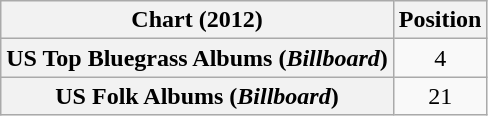<table class="wikitable sortable plainrowheaders" style="text-align:center">
<tr>
<th scope="col">Chart (2012)</th>
<th scope="col">Position</th>
</tr>
<tr>
<th scope="row">US Top Bluegrass Albums (<em>Billboard</em>)</th>
<td>4</td>
</tr>
<tr>
<th scope="row">US Folk Albums (<em>Billboard</em>)</th>
<td>21</td>
</tr>
</table>
